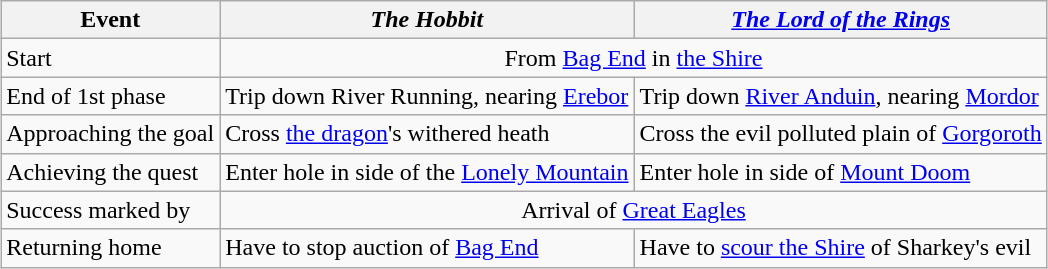<table class="wikitable" style="margin: 1em auto;">
<tr>
<th>Event</th>
<th><em>The Hobbit</em></th>
<th><em><a href='#'>The Lord of the Rings</a></em></th>
</tr>
<tr>
<td>Start</td>
<td colspan=2 style="text-align: center;">From <a href='#'>Bag End</a> in <a href='#'>the Shire</a></td>
</tr>
<tr>
<td>End of 1st phase</td>
<td>Trip down River Running, nearing <a href='#'>Erebor</a></td>
<td>Trip down <a href='#'>River Anduin</a>, nearing <a href='#'>Mordor</a></td>
</tr>
<tr>
<td>Approaching the goal</td>
<td>Cross <a href='#'>the dragon</a>'s withered heath</td>
<td>Cross the evil polluted plain of <a href='#'>Gorgoroth</a></td>
</tr>
<tr>
<td>Achieving the quest</td>
<td>Enter hole in side of the <a href='#'>Lonely Mountain</a></td>
<td>Enter hole in side of <a href='#'>Mount Doom</a></td>
</tr>
<tr>
<td>Success marked by</td>
<td colspan=2 style="text-align: center;">Arrival of <a href='#'>Great Eagles</a></td>
</tr>
<tr>
<td>Returning home</td>
<td>Have to stop auction of <a href='#'>Bag End</a></td>
<td>Have to <a href='#'>scour the Shire</a> of Sharkey's evil</td>
</tr>
</table>
